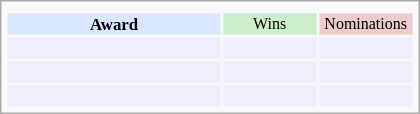<table class="infobox" style="width: 25em; text-align: left; font-size: 70%; vertical-align: middle;">
<tr>
<td colspan="3" style="text-align:center;"></td>
</tr>
<tr bgcolor=#D9E8FF style="text-align:center;">
<th style="vertical-align: middle;">Award</th>
<td style="background:#cceecc; font-size:8pt;" width="60px">Wins</td>
<td style="background:#eecccc; font-size:8pt;" width="60px">Nominations</td>
</tr>
<tr bgcolor=#eeeeff>
<td align="center"><br></td>
<td></td>
<td></td>
</tr>
<tr bgcolor=#eeeeff>
<td align="center"><br></td>
<td></td>
<td></td>
</tr>
<tr bgcolor=#eeeeff>
<td align="center"><br></td>
<td></td>
<td></td>
</tr>
</table>
